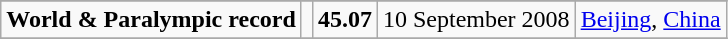<table class="wikitable">
<tr>
</tr>
<tr>
<td><strong>World & Paralympic record</strong></td>
<td></td>
<td><strong>45.07</strong></td>
<td>10 September 2008</td>
<td><a href='#'>Beijing</a>, <a href='#'>China</a></td>
</tr>
<tr>
</tr>
</table>
